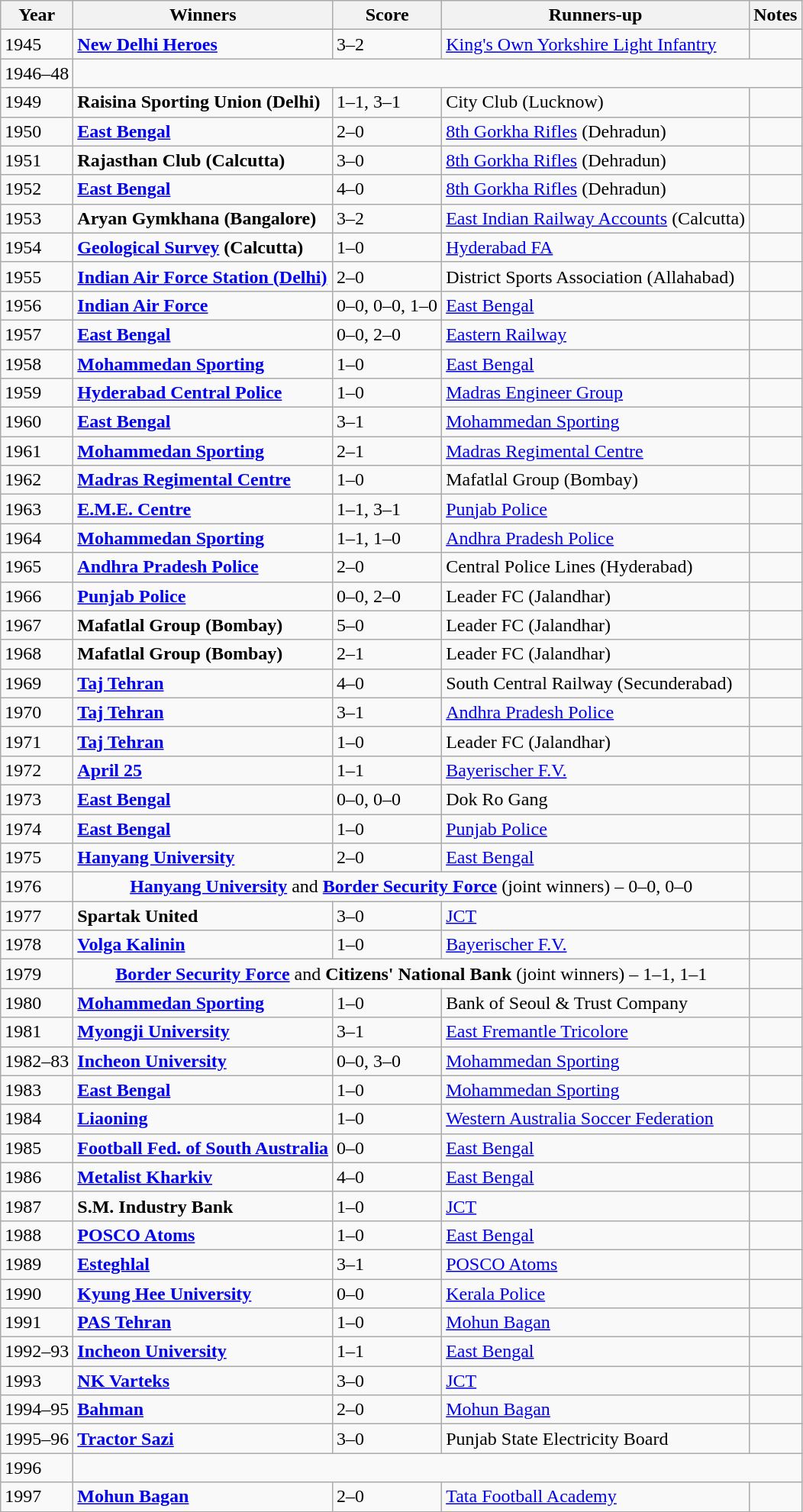<table class="wikitable sortable" style="text-align: left;">
<tr>
<th>Year</th>
<th>Winners</th>
<th>Score</th>
<th>Runners-up</th>
<th>Notes</th>
</tr>
<tr>
<td>1945</td>
<td><strong><a href='#'>New Delhi Heroes</a></strong></td>
<td>3–2</td>
<td> <a href='#'>King's Own Yorkshire Light Infantry</a></td>
<td></td>
</tr>
<tr>
<td>1946–48</td>
<td colspan="4" style="text-align:center;"></td>
</tr>
<tr>
<td>1949</td>
<td><strong>Raisina Sporting Union (Delhi)</strong></td>
<td>1–1, 3–1</td>
<td>City Club (Lucknow)</td>
<td></td>
</tr>
<tr>
<td>1950</td>
<td><strong><a href='#'>East Bengal</a></strong></td>
<td>2–0</td>
<td><a href='#'>8th Gorkha Rifles</a> (Dehradun)</td>
<td></td>
</tr>
<tr>
<td>1951</td>
<td><strong>Rajasthan Club (Calcutta)</strong></td>
<td>3–0</td>
<td><a href='#'>8th Gorkha Rifles</a> (Dehradun)</td>
<td></td>
</tr>
<tr>
<td>1952</td>
<td><strong><a href='#'>East Bengal</a></strong></td>
<td>4–0</td>
<td><a href='#'>8th Gorkha Rifles</a> (Dehradun)</td>
<td></td>
</tr>
<tr>
<td>1953</td>
<td><strong>Aryan Gymkhana (Bangalore)</strong></td>
<td>3–2</td>
<td><a href='#'>East Indian Railway Accounts</a> (Calcutta)</td>
<td></td>
</tr>
<tr>
<td>1954</td>
<td><strong><a href='#'>Geological Survey</a> (Calcutta)</strong></td>
<td>1–0</td>
<td><a href='#'>Hyderabad FA</a></td>
<td></td>
</tr>
<tr>
<td>1955</td>
<td><strong><a href='#'>Indian Air Force Station (Delhi)</a></strong></td>
<td>2–0</td>
<td>District Sports Association (Allahabad)</td>
<td></td>
</tr>
<tr>
<td>1956</td>
<td><strong><a href='#'>Indian Air Force</a></strong></td>
<td>0–0, 0–0, 1–0</td>
<td><a href='#'>East Bengal</a></td>
<td></td>
</tr>
<tr>
<td>1957</td>
<td><strong><a href='#'>East Bengal</a></strong></td>
<td>0–0, 2–0</td>
<td><a href='#'>Eastern Railway</a></td>
<td></td>
</tr>
<tr>
<td>1958</td>
<td><strong><a href='#'>Mohammedan Sporting</a></strong></td>
<td>1–0</td>
<td><a href='#'>East Bengal</a></td>
<td></td>
</tr>
<tr>
<td>1959</td>
<td><strong><a href='#'>Hyderabad Central Police</a></strong></td>
<td>1–0</td>
<td><a href='#'>Madras Engineer Group</a></td>
<td></td>
</tr>
<tr>
<td>1960</td>
<td><strong><a href='#'>East Bengal</a></strong></td>
<td>3–1</td>
<td><a href='#'>Mohammedan Sporting</a></td>
<td></td>
</tr>
<tr>
<td>1961</td>
<td><strong><a href='#'>Mohammedan Sporting</a></strong></td>
<td>2–1</td>
<td><a href='#'>Madras Regimental Centre</a></td>
<td></td>
</tr>
<tr>
<td>1962</td>
<td><strong><a href='#'>Madras Regimental Centre</a></strong></td>
<td>1–0</td>
<td>Mafatlal Group (Bombay)</td>
<td></td>
</tr>
<tr>
<td>1963</td>
<td><strong><a href='#'>E.M.E. Centre</a></strong></td>
<td>1–1, 3–1</td>
<td><a href='#'>Punjab Police</a></td>
<td></td>
</tr>
<tr>
<td>1964</td>
<td><strong><a href='#'>Mohammedan Sporting</a></strong></td>
<td>1–1, 1–0</td>
<td><a href='#'>Andhra Pradesh Police</a></td>
<td></td>
</tr>
<tr>
<td>1965</td>
<td><strong><a href='#'>Andhra Pradesh Police</a></strong></td>
<td>2–0</td>
<td>Central Police Lines (Hyderabad)</td>
<td></td>
</tr>
<tr>
<td>1966</td>
<td><strong><a href='#'>Punjab Police</a></strong></td>
<td>0–0, 2–0</td>
<td>Leader FC (Jalandhar)</td>
<td></td>
</tr>
<tr>
<td>1967</td>
<td><strong>Mafatlal Group (Bombay)</strong></td>
<td>5–0</td>
<td>Leader FC (Jalandhar)</td>
<td></td>
</tr>
<tr>
<td>1968</td>
<td><strong>Mafatlal Group (Bombay)</strong></td>
<td>2–1</td>
<td>Leader FC (Jalandhar)</td>
<td></td>
</tr>
<tr>
<td>1969</td>
<td> <strong><a href='#'>Taj Tehran</a></strong></td>
<td>4–0</td>
<td>South Central Railway (Secunderabad)</td>
<td></td>
</tr>
<tr>
<td>1970</td>
<td> <strong><a href='#'>Taj Tehran</a></strong></td>
<td>3–1</td>
<td><a href='#'>Andhra Pradesh Police</a></td>
<td></td>
</tr>
<tr>
<td>1971</td>
<td> <strong><a href='#'>Taj Tehran</a></strong></td>
<td>1–0</td>
<td>Leader FC (Jalandhar)</td>
<td></td>
</tr>
<tr>
<td>1972</td>
<td> <strong><a href='#'>April 25</a></strong></td>
<td>1–1</td>
<td> <a href='#'>Bayerischer F.V.</a></td>
<td></td>
</tr>
<tr>
<td>1973</td>
<td><strong><a href='#'>East Bengal</a></strong></td>
<td>0–0, 0–0</td>
<td> Dok Ro Gang</td>
<td></td>
</tr>
<tr>
<td>1974</td>
<td><strong><a href='#'>East Bengal</a></strong></td>
<td>1–0</td>
<td><a href='#'>Punjab Police</a></td>
<td></td>
</tr>
<tr>
<td>1975</td>
<td> <strong><a href='#'>Hanyang University</a></strong></td>
<td>2–0</td>
<td><a href='#'>East Bengal</a></td>
<td></td>
</tr>
<tr>
<td>1976</td>
<td colspan="3" style="text-align:center;"> <strong><a href='#'>Hanyang University</a></strong> and <strong><a href='#'>Border Security Force</a></strong> (joint winners) – 0–0, 0–0</td>
<td></td>
</tr>
<tr>
<td>1977</td>
<td> <strong>Spartak United</strong></td>
<td>3–0</td>
<td><a href='#'>JCT</a></td>
<td></td>
</tr>
<tr>
<td>1978</td>
<td> <strong><a href='#'>Volga Kalinin</a></strong></td>
<td>1–0</td>
<td> <a href='#'>Bayerischer F.V.</a></td>
<td></td>
</tr>
<tr>
<td>1979</td>
<td colspan="3" style="text-align:center;"><strong><a href='#'>Border Security Force</a></strong> and  <strong>Citizens' National Bank</strong> (joint winners) – 1–1, 1–1</td>
<td></td>
</tr>
<tr>
<td>1980</td>
<td><strong><a href='#'>Mohammedan Sporting</a></strong></td>
<td>1–0</td>
<td> Bank of Seoul & Trust Company</td>
<td></td>
</tr>
<tr>
<td>1981</td>
<td> <strong><a href='#'>Myongji University</a></strong></td>
<td>3–1</td>
<td> <a href='#'>East Fremantle Tricolore</a></td>
<td></td>
</tr>
<tr>
<td>1982–83</td>
<td> <strong><a href='#'>Incheon University</a></strong></td>
<td>0–0, 3–0</td>
<td><a href='#'>Mohammedan Sporting</a></td>
<td></td>
</tr>
<tr>
<td>1983</td>
<td><strong><a href='#'>East Bengal</a></strong></td>
<td>1–0</td>
<td><a href='#'>Mohammedan Sporting</a></td>
<td></td>
</tr>
<tr>
<td>1984</td>
<td> <strong><a href='#'>Liaoning</a></strong></td>
<td>1–0</td>
<td> <a href='#'>Western Australia Soccer Federation</a></td>
<td></td>
</tr>
<tr>
<td>1985</td>
<td> <strong><a href='#'>Football Fed. of South Australia</a></strong></td>
<td>0–0 </td>
<td><a href='#'>East Bengal</a></td>
<td></td>
</tr>
<tr>
<td>1986</td>
<td> <strong><a href='#'>Metalist Kharkiv</a></strong></td>
<td>4–0</td>
<td><a href='#'>East Bengal</a></td>
<td></td>
</tr>
<tr>
<td>1987</td>
<td> <strong>S.M. Industry Bank</strong></td>
<td>1–0</td>
<td><a href='#'>JCT</a></td>
<td></td>
</tr>
<tr>
<td>1988</td>
<td> <strong><a href='#'>POSCO Atoms</a></strong></td>
<td>1–0</td>
<td><a href='#'>East Bengal</a></td>
<td></td>
</tr>
<tr>
<td>1989</td>
<td> <strong><a href='#'>Esteghlal</a></strong></td>
<td>3–1</td>
<td> <a href='#'>POSCO Atoms</a></td>
<td></td>
</tr>
<tr>
<td>1990</td>
<td> <strong><a href='#'>Kyung Hee University</a></strong></td>
<td>0–0 </td>
<td><a href='#'>Kerala Police</a></td>
<td></td>
</tr>
<tr>
<td>1991</td>
<td> <strong><a href='#'>PAS Tehran</a></strong></td>
<td>1–0</td>
<td><a href='#'>Mohun Bagan</a></td>
<td></td>
</tr>
<tr>
<td>1992–93</td>
<td> <strong><a href='#'>Incheon University</a></strong></td>
<td>1–1 </td>
<td><a href='#'>East Bengal</a></td>
<td></td>
</tr>
<tr>
<td>1993</td>
<td> <strong><a href='#'>NK Varteks</a></strong></td>
<td>3–0</td>
<td><a href='#'>JCT</a></td>
<td></td>
</tr>
<tr>
<td>1994–95</td>
<td> <strong><a href='#'>Bahman</a></strong></td>
<td>2–0</td>
<td><a href='#'>Mohun Bagan</a></td>
<td></td>
</tr>
<tr>
<td>1995–96</td>
<td> <strong><a href='#'>Tractor Sazi</a></strong></td>
<td>3–0</td>
<td>Punjab State Electricity Board</td>
<td></td>
</tr>
<tr>
<td>1996</td>
<td colspan="4" style="text-align:center;"></td>
</tr>
<tr>
<td>1997</td>
<td><strong><a href='#'>Mohun Bagan</a></strong></td>
<td>2–0</td>
<td><a href='#'>Tata Football Academy</a></td>
<td></td>
</tr>
</table>
